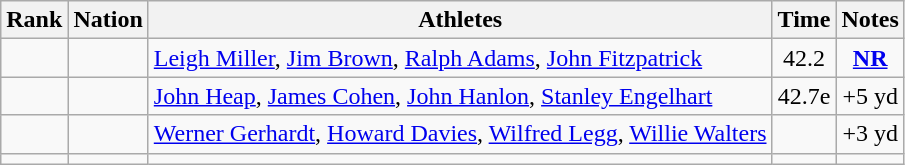<table class="wikitable sortable" style="text-align:center">
<tr>
<th>Rank</th>
<th>Nation</th>
<th>Athletes</th>
<th>Time</th>
<th>Notes</th>
</tr>
<tr>
<td></td>
<td align=left></td>
<td align=left><a href='#'>Leigh Miller</a>, <a href='#'>Jim Brown</a>, <a href='#'>Ralph Adams</a>, <a href='#'>John Fitzpatrick</a></td>
<td>42.2</td>
<td><strong><a href='#'>NR</a></strong></td>
</tr>
<tr>
<td></td>
<td align=left></td>
<td align=left><a href='#'>John Heap</a>, <a href='#'>James Cohen</a>, <a href='#'>John Hanlon</a>, <a href='#'>Stanley Engelhart</a></td>
<td>42.7e</td>
<td>+5 yd</td>
</tr>
<tr>
<td></td>
<td align=left></td>
<td align=left><a href='#'>Werner Gerhardt</a>, <a href='#'>Howard Davies</a>, <a href='#'>Wilfred Legg</a>, <a href='#'>Willie Walters</a></td>
<td></td>
<td>+3 yd</td>
</tr>
<tr>
<td></td>
<td align=left></td>
<td align=left></td>
<td></td>
<td></td>
</tr>
</table>
